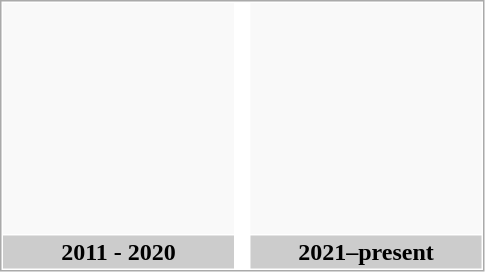<table border="0" cellpadding="2" cellspacing="1" style="border:1px solid #aaa">
<tr align=center>
<th height="150px" width="150px" bgcolor="#F9F9F9"></th>
<th></th>
<th></th>
<th height="100px" bgcolor="#F9F9F9"></th>
</tr>
<tr>
<th width="150px" colspan="1" bgcolor="#CCCCCCCCCCCC">2011 - 2020</th>
<th></th>
<th></th>
<th width="150px" colspan="1" bgcolor="#CCCCCC">2021–present</th>
</tr>
</table>
